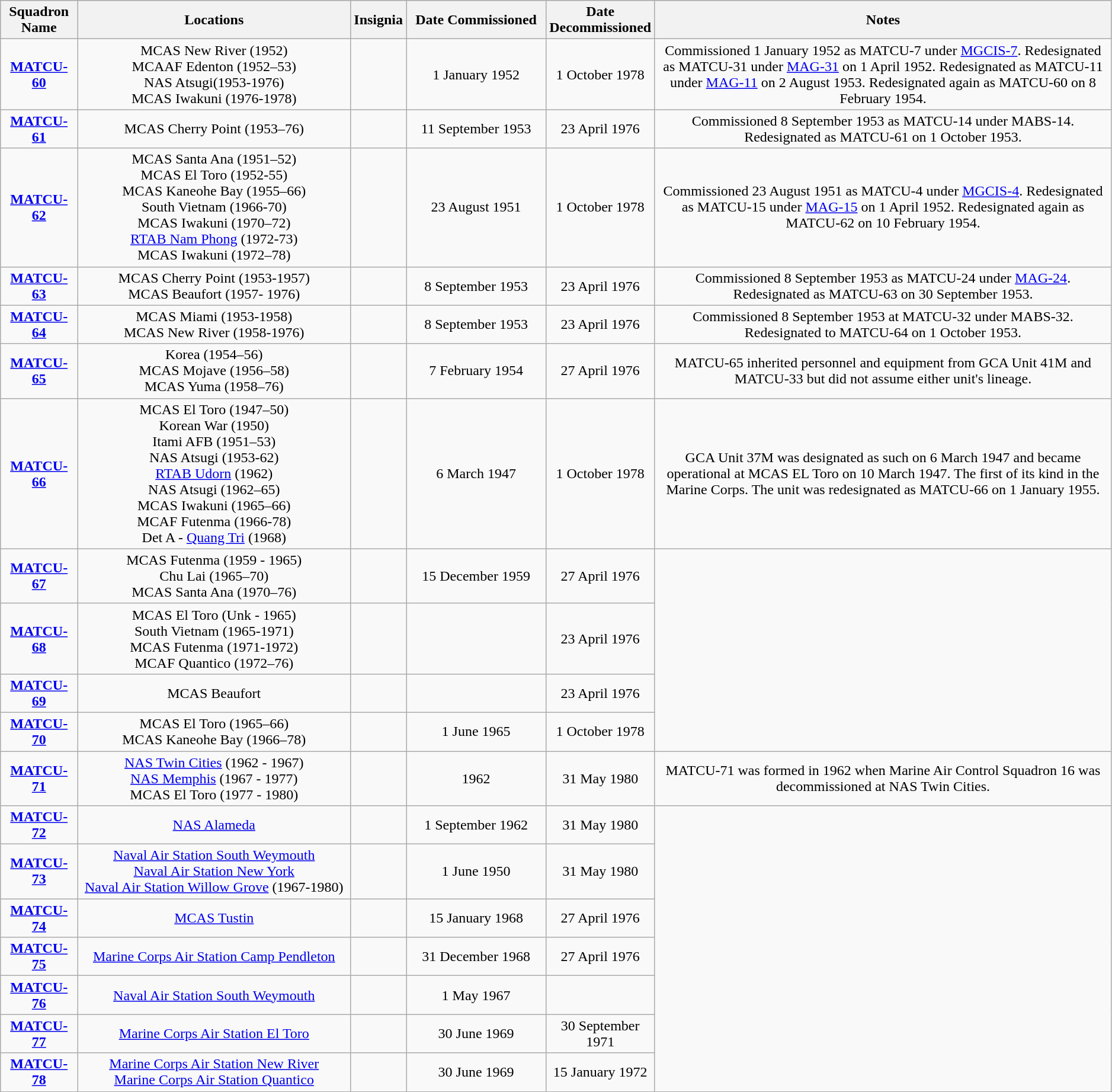<table class="wikitable" style="text-align:center;width: 99%;">
<tr bgcolor="#CCCCCC">
<th>Squadron Name</th>
<th width=300pt>Locations</th>
<th>Insignia</th>
<th width=150pt>Date Commissioned</th>
<th width=100pt>Date Decommissioned</th>
<th>Notes</th>
</tr>
<tr>
<td><strong><a href='#'>MATCU-60</a></strong></td>
<td>MCAS New River (1952)<br>MCAAF Edenton (1952–53)<br>NAS Atsugi(1953-1976)<br>MCAS Iwakuni (1976-1978)</td>
<td></td>
<td>1 January 1952</td>
<td>1 October 1978</td>
<td>Commissioned 1 January 1952 as MATCU-7 under <a href='#'>MGCIS-7</a>. Redesignated as MATCU-31 under <a href='#'>MAG-31</a> on 1 April 1952. Redesignated as MATCU-11 under <a href='#'>MAG-11</a> on 2 August 1953. Redesignated again as MATCU-60 on 8 February 1954.</td>
</tr>
<tr>
<td><strong><a href='#'>MATCU-61</a></strong></td>
<td>MCAS Cherry Point (1953–76)</td>
<td></td>
<td>11 September 1953</td>
<td>23 April 1976</td>
<td>Commissioned 8 September 1953 as MATCU-14 under MABS-14.  Redesignated as MATCU-61 on 1 October 1953.</td>
</tr>
<tr>
<td><strong><a href='#'>MATCU-62</a></strong></td>
<td>MCAS Santa Ana (1951–52)<br>MCAS El Toro (1952-55)<br>MCAS Kaneohe Bay (1955–66)<br>South Vietnam (1966-70)<br>MCAS Iwakuni (1970–72)<br><a href='#'>RTAB Nam Phong</a> (1972-73)<br>MCAS Iwakuni (1972–78)</td>
<td></td>
<td>23 August 1951</td>
<td>1 October 1978</td>
<td>Commissioned 23 August 1951 as MATCU-4 under <a href='#'>MGCIS-4</a>.  Redesignated as MATCU-15 under <a href='#'>MAG-15</a> on 1 April 1952.  Redesignated again as MATCU-62 on 10 February 1954.</td>
</tr>
<tr>
<td><strong><a href='#'>MATCU-63</a></strong></td>
<td>MCAS Cherry Point (1953-1957)<br>MCAS Beaufort (1957- 1976)</td>
<td></td>
<td>8 September 1953</td>
<td>23 April 1976</td>
<td>Commissioned 8 September 1953 as MATCU-24 under <a href='#'>MAG-24</a>.  Redesignated as MATCU-63 on 30 September 1953.</td>
</tr>
<tr>
<td><strong><a href='#'>MATCU-64</a></strong></td>
<td>MCAS Miami (1953-1958)<br>MCAS New River (1958-1976)</td>
<td></td>
<td>8 September 1953</td>
<td>23 April 1976</td>
<td>Commissioned 8 September 1953 at MATCU-32 under MABS-32.  Redesignated to MATCU-64 on 1 October 1953.</td>
</tr>
<tr>
<td><strong><a href='#'>MATCU-65</a></strong></td>
<td>Korea (1954–56)<br>MCAS Mojave (1956–58)<br>MCAS Yuma (1958–76)</td>
<td></td>
<td>7 February 1954</td>
<td>27 April 1976</td>
<td>MATCU-65 inherited personnel and equipment from GCA Unit 41M and MATCU-33 but did not assume either unit's lineage.</td>
</tr>
<tr>
<td><strong><a href='#'>MATCU-66</a></strong></td>
<td>MCAS El Toro (1947–50)<br>Korean War (1950)<br>Itami AFB (1951–53)<br>NAS Atsugi (1953-62)<br><a href='#'>RTAB Udorn</a> (1962)<br>NAS Atsugi (1962–65)<br>MCAS Iwakuni (1965–66)<br>MCAF Futenma (1966-78)<br>Det A - <a href='#'>Quang Tri</a> (1968)</td>
<td></td>
<td>6 March 1947</td>
<td>1 October 1978</td>
<td>GCA Unit 37M was designated as such on 6 March 1947 and became operational at MCAS EL Toro on 10 March 1947.  The first of its kind in the Marine Corps.  The unit was redesignated as MATCU-66 on 1 January 1955.</td>
</tr>
<tr>
<td><strong><a href='#'>MATCU-67</a></strong></td>
<td>MCAS Futenma (1959 - 1965)<br>Chu Lai (1965–70)<br> MCAS Santa Ana (1970–76)</td>
<td></td>
<td>15 December 1959</td>
<td>27 April 1976</td>
</tr>
<tr>
<td><strong><a href='#'>MATCU-68</a></strong></td>
<td>MCAS El Toro (Unk - 1965)<br>South Vietnam (1965-1971)<br>MCAS Futenma (1971-1972)<br>MCAF Quantico (1972–76)</td>
<td></td>
<td></td>
<td>23 April 1976</td>
</tr>
<tr>
<td><strong><a href='#'>MATCU-69</a></strong></td>
<td>MCAS Beaufort</td>
<td></td>
<td></td>
<td>23 April 1976</td>
</tr>
<tr>
<td><strong><a href='#'>MATCU-70</a></strong></td>
<td>MCAS El Toro (1965–66)<br>MCAS Kaneohe Bay (1966–78)</td>
<td></td>
<td>1 June 1965</td>
<td>1 October 1978</td>
</tr>
<tr>
<td><strong><a href='#'>MATCU-71</a></strong></td>
<td><a href='#'>NAS Twin Cities</a> (1962 - 1967)<br><a href='#'>NAS Memphis</a> (1967 - 1977)<br>MCAS El Toro (1977 - 1980)</td>
<td></td>
<td>1962</td>
<td>31 May 1980</td>
<td>MATCU-71 was formed in 1962 when Marine Air Control Squadron 16 was decommissioned at NAS Twin Cities.</td>
</tr>
<tr>
<td><strong><a href='#'>MATCU-72</a></strong></td>
<td><a href='#'>NAS Alameda</a></td>
<td></td>
<td>1 September 1962</td>
<td>31 May 1980</td>
</tr>
<tr>
<td><strong><a href='#'>MATCU-73</a></strong></td>
<td><a href='#'>Naval Air Station South Weymouth</a><br><a href='#'>Naval Air Station New York</a><br><a href='#'>Naval Air Station Willow Grove</a> (1967-1980)</td>
<td></td>
<td>1 June 1950</td>
<td>31 May 1980</td>
</tr>
<tr>
<td><strong><a href='#'>MATCU-74</a></strong></td>
<td><a href='#'>MCAS Tustin</a></td>
<td></td>
<td>15 January 1968</td>
<td>27 April 1976</td>
</tr>
<tr>
<td><strong><a href='#'>MATCU-75</a></strong></td>
<td><a href='#'>Marine Corps Air Station Camp Pendleton</a></td>
<td></td>
<td>31 December 1968</td>
<td>27 April 1976</td>
</tr>
<tr>
<td><strong><a href='#'>MATCU-76</a></strong></td>
<td><a href='#'>Naval Air Station South Weymouth</a></td>
<td></td>
<td>1 May 1967</td>
<td></td>
</tr>
<tr>
<td><strong><a href='#'>MATCU-77</a></strong></td>
<td><a href='#'>Marine Corps Air Station El Toro</a></td>
<td></td>
<td>30 June 1969</td>
<td>30 September 1971</td>
</tr>
<tr>
<td><strong><a href='#'>MATCU-78</a></strong></td>
<td><a href='#'>Marine Corps Air Station New River</a><br><a href='#'>Marine Corps Air Station Quantico</a></td>
<td></td>
<td>30 June 1969</td>
<td>15 January 1972</td>
</tr>
</table>
